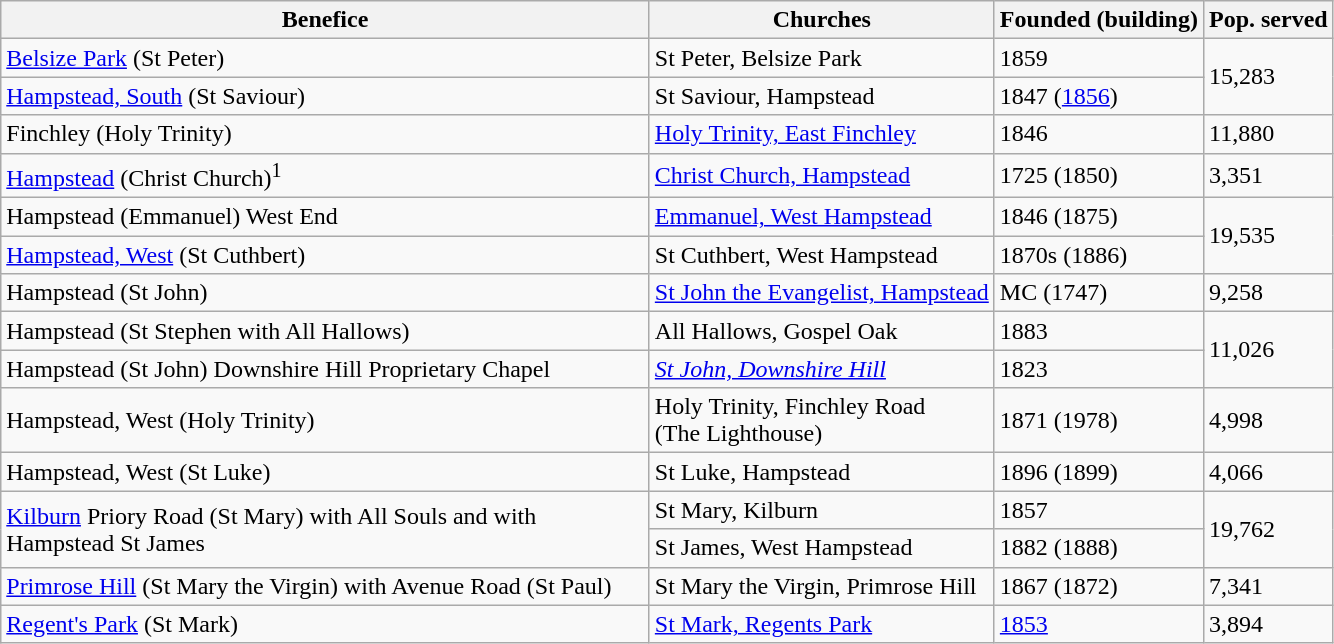<table class="wikitable">
<tr>
<th width="425">Benefice</th>
<th>Churches</th>
<th>Founded (building)</th>
<th>Pop. served</th>
</tr>
<tr>
<td><a href='#'>Belsize Park</a> (St Peter)</td>
<td>St Peter, Belsize Park</td>
<td>1859</td>
<td rowspan="2">15,283</td>
</tr>
<tr>
<td><a href='#'>Hampstead, South</a> (St Saviour)</td>
<td>St Saviour, Hampstead</td>
<td>1847 (<a href='#'>1856</a>)</td>
</tr>
<tr>
<td>Finchley (Holy Trinity)</td>
<td><a href='#'>Holy Trinity, East Finchley</a></td>
<td>1846</td>
<td>11,880</td>
</tr>
<tr>
<td><a href='#'>Hampstead</a> (Christ Church)<sup>1</sup></td>
<td><a href='#'>Christ Church, Hampstead</a></td>
<td>1725 (1850)</td>
<td>3,351</td>
</tr>
<tr>
<td>Hampstead (Emmanuel) West End</td>
<td><a href='#'>Emmanuel, West Hampstead</a></td>
<td>1846 (1875)</td>
<td rowspan="2">19,535</td>
</tr>
<tr>
<td><a href='#'>Hampstead, West</a> (St Cuthbert)</td>
<td>St Cuthbert, West Hampstead</td>
<td>1870s (1886)</td>
</tr>
<tr>
<td>Hampstead (St John)</td>
<td><a href='#'>St John the Evangelist, Hampstead</a></td>
<td>MC (1747)</td>
<td>9,258</td>
</tr>
<tr>
<td>Hampstead (St Stephen with All Hallows)</td>
<td>All Hallows, Gospel Oak</td>
<td>1883</td>
<td rowspan="2">11,026</td>
</tr>
<tr>
<td>Hampstead (St John) Downshire Hill Proprietary Chapel</td>
<td><a href='#'><em>St John, Downshire Hill</em></a></td>
<td>1823</td>
</tr>
<tr>
<td>Hampstead, West (Holy Trinity)</td>
<td>Holy Trinity, Finchley Road<br>(The Lighthouse)</td>
<td>1871 (1978)</td>
<td>4,998</td>
</tr>
<tr>
<td>Hampstead, West (St Luke)</td>
<td>St Luke, Hampstead</td>
<td>1896 (1899)</td>
<td>4,066</td>
</tr>
<tr>
<td rowspan="2"><a href='#'>Kilburn</a> Priory Road (St Mary) with All Souls and with Hampstead St James</td>
<td>St Mary, Kilburn</td>
<td>1857</td>
<td rowspan="2">19,762</td>
</tr>
<tr>
<td>St James, West Hampstead</td>
<td>1882 (1888)</td>
</tr>
<tr>
<td><a href='#'>Primrose Hill</a> (St Mary the Virgin) with Avenue Road (St Paul)</td>
<td>St Mary the Virgin, Primrose Hill</td>
<td>1867 (1872)</td>
<td>7,341</td>
</tr>
<tr>
<td><a href='#'>Regent's Park</a> (St Mark)</td>
<td><a href='#'>St Mark, Regents Park</a></td>
<td><a href='#'>1853</a></td>
<td>3,894</td>
</tr>
</table>
